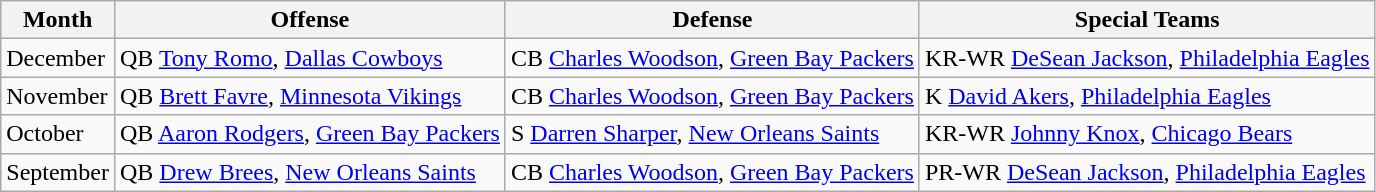<table class="wikitable">
<tr>
<th>Month</th>
<th>Offense</th>
<th>Defense</th>
<th>Special Teams</th>
</tr>
<tr>
<td>December</td>
<td>QB <a href='#'>Tony Romo</a>, <a href='#'>Dallas Cowboys</a></td>
<td>CB <a href='#'>Charles Woodson</a>, <a href='#'>Green Bay Packers</a></td>
<td>KR-WR <a href='#'>DeSean Jackson</a>, <a href='#'>Philadelphia Eagles</a></td>
</tr>
<tr>
<td>November</td>
<td>QB <a href='#'>Brett Favre</a>, <a href='#'>Minnesota Vikings</a></td>
<td>CB <a href='#'>Charles Woodson</a>, <a href='#'>Green Bay Packers</a></td>
<td>K <a href='#'>David Akers</a>, <a href='#'>Philadelphia Eagles</a></td>
</tr>
<tr>
<td>October</td>
<td>QB <a href='#'>Aaron Rodgers</a>, <a href='#'>Green Bay Packers</a></td>
<td>S <a href='#'>Darren Sharper</a>, <a href='#'>New Orleans Saints</a></td>
<td>KR-WR <a href='#'>Johnny Knox</a>, <a href='#'>Chicago Bears</a></td>
</tr>
<tr>
<td>September</td>
<td>QB <a href='#'>Drew Brees</a>, <a href='#'>New Orleans Saints</a></td>
<td>CB <a href='#'>Charles Woodson</a>, <a href='#'>Green Bay Packers</a></td>
<td>PR-WR <a href='#'>DeSean Jackson</a>, <a href='#'>Philadelphia Eagles</a></td>
</tr>
</table>
